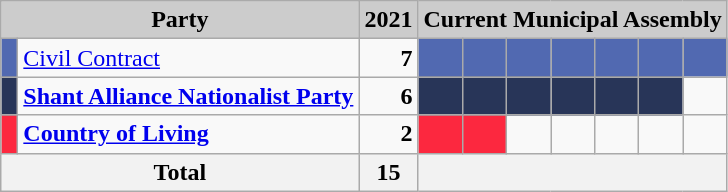<table class="wikitable">
<tr>
<th colspan="2" style="background:#ccc">Party</th>
<th style="background:#ccc">2021</th>
<th colspan="7" style="background:#ccc">Current Municipal Assembly</th>
</tr>
<tr>
<td style="background-color: #5169B1"> </td>
<td><a href='#'>Civil Contract</a></td>
<td style="text-align: right"><strong>7</strong></td>
<td style="background-color: #5169B1"> </td>
<td style="background-color: #5169B1"> </td>
<td style="background-color: #5169B1"> </td>
<td style="background-color: #5169B1"> </td>
<td style="background-color: #5169B1"> </td>
<td style="background-color: #5169B1"> </td>
<td style="background-color: #5169B1"> </td>
</tr>
<tr>
<td style="background-color: #283558"> </td>
<td><strong><a href='#'>Shant Alliance Nationalist Party</a></strong></td>
<td style="text-align: right"><strong>6</strong></td>
<td style="background-color: #283558"> </td>
<td style="background-color: #283558"> </td>
<td style="background-color: #283558"> </td>
<td style="background-color: #283558"> </td>
<td style="background-color: #283558"> </td>
<td style="background-color: #283558"> </td>
<td></td>
</tr>
<tr>
<td style="background-color: #FC283F"> </td>
<td><strong><a href='#'>Country of Living</a></strong></td>
<td style="text-align: right"><strong>2</strong></td>
<td style="background-color: #FC283F"> </td>
<td style="background-color: #FC283F"> </td>
<td></td>
<td></td>
<td></td>
<td></td>
<td></td>
</tr>
<tr>
<th colspan="2">Total</th>
<th align="right">15</th>
<th colspan="7"> </th>
</tr>
</table>
